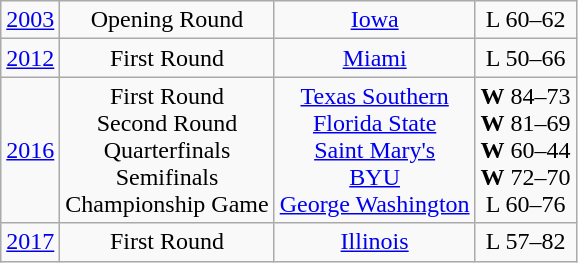<table class="wikitable">
<tr align="center">
<td><a href='#'>2003</a></td>
<td>Opening Round</td>
<td><a href='#'>Iowa</a></td>
<td>L 60–62</td>
</tr>
<tr align="center">
<td><a href='#'>2012</a></td>
<td>First Round</td>
<td><a href='#'>Miami</a></td>
<td>L 50–66</td>
</tr>
<tr align="center">
<td><a href='#'>2016</a></td>
<td>First Round<br>Second Round<br>Quarterfinals<br>Semifinals<br>Championship Game</td>
<td><a href='#'>Texas Southern</a><br><a href='#'>Florida State</a><br><a href='#'>Saint Mary's</a><br><a href='#'>BYU</a><br><a href='#'>George Washington</a></td>
<td><strong>W</strong> 84–73<br><strong>W</strong> 81–69<br><strong>W</strong> 60–44<br><strong>W</strong> 72–70<br>L 60–76</td>
</tr>
<tr align="center">
<td><a href='#'>2017</a></td>
<td>First Round</td>
<td><a href='#'>Illinois</a></td>
<td>L 57–82</td>
</tr>
</table>
